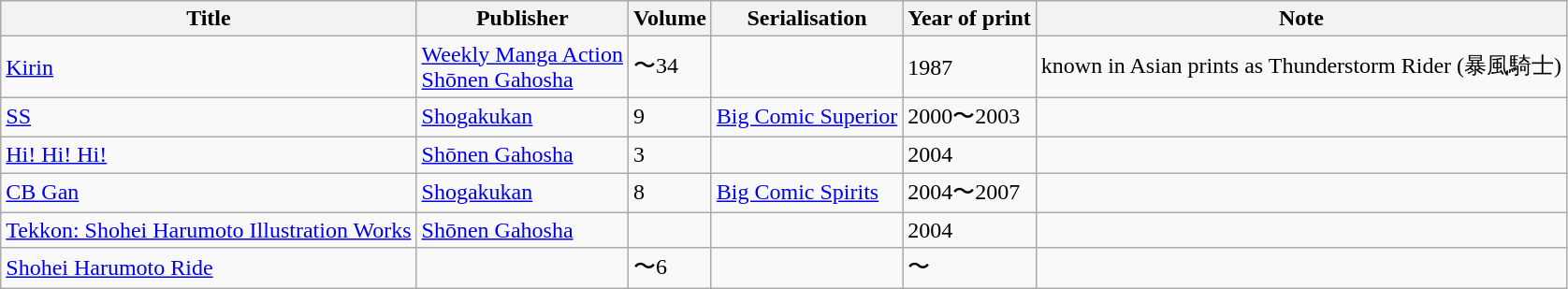<table class="wikitable">
<tr>
<th>Title</th>
<th>Publisher</th>
<th>Volume</th>
<th>Serialisation</th>
<th>Year of print</th>
<th>Note</th>
</tr>
<tr>
<td><a href='#'>Kirin</a></td>
<td><a href='#'>Weekly Manga Action</a> <br><a href='#'>Shōnen Gahosha</a></td>
<td>〜34</td>
<td></td>
<td>1987</td>
<td>known in Asian prints as Thunderstorm Rider (暴風騎士)</td>
</tr>
<tr>
<td><a href='#'>SS</a></td>
<td><a href='#'>Shogakukan</a></td>
<td>9</td>
<td><a href='#'>Big Comic Superior</a></td>
<td>2000〜2003</td>
<td></td>
</tr>
<tr>
<td><a href='#'>Hi! Hi! Hi!</a></td>
<td><a href='#'>Shōnen Gahosha</a></td>
<td>3</td>
<td></td>
<td>2004</td>
<td></td>
</tr>
<tr>
<td><a href='#'>CB Gan</a></td>
<td><a href='#'>Shogakukan</a></td>
<td>8</td>
<td><a href='#'>Big Comic Spirits</a></td>
<td>2004〜2007</td>
<td></td>
</tr>
<tr>
<td><a href='#'>Tekkon: Shohei Harumoto Illustration Works</a></td>
<td><a href='#'>Shōnen Gahosha</a></td>
<td></td>
<td></td>
<td>2004</td>
<td></td>
</tr>
<tr>
<td><a href='#'>Shohei Harumoto Ride</a></td>
<td></td>
<td>〜6</td>
<td></td>
<td>〜</td>
<td></td>
</tr>
</table>
